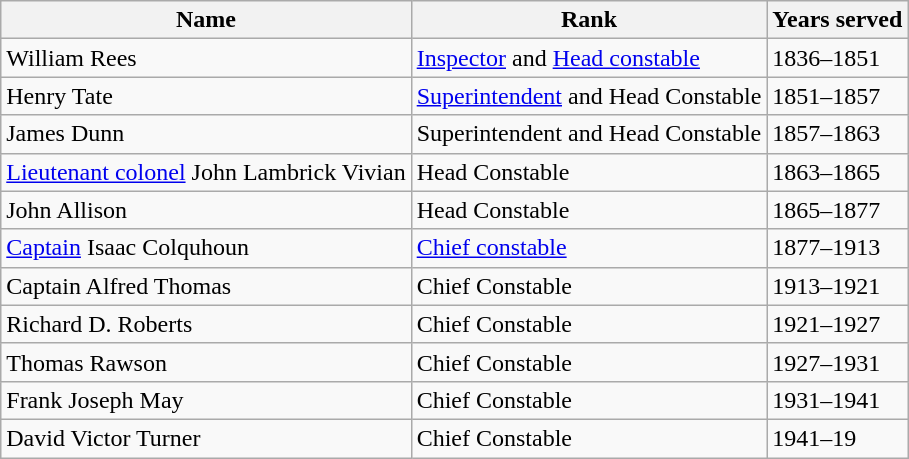<table class="wikitable">
<tr>
<th>Name</th>
<th>Rank</th>
<th>Years served</th>
</tr>
<tr>
<td>William Rees</td>
<td><a href='#'>Inspector</a> and <a href='#'>Head constable</a></td>
<td>1836–1851</td>
</tr>
<tr>
<td>Henry Tate</td>
<td><a href='#'>Superintendent</a> and Head Constable</td>
<td>1851–1857</td>
</tr>
<tr>
<td>James Dunn</td>
<td>Superintendent and Head Constable</td>
<td>1857–1863</td>
</tr>
<tr>
<td><a href='#'>Lieutenant colonel</a> John Lambrick Vivian</td>
<td>Head Constable</td>
<td>1863–1865</td>
</tr>
<tr>
<td>John Allison</td>
<td>Head Constable</td>
<td>1865–1877</td>
</tr>
<tr>
<td><a href='#'>Captain</a> Isaac Colquhoun</td>
<td><a href='#'>Chief constable</a></td>
<td>1877–1913</td>
</tr>
<tr>
<td>Captain Alfred Thomas</td>
<td>Chief Constable</td>
<td>1913–1921</td>
</tr>
<tr>
<td>Richard D. Roberts</td>
<td>Chief Constable</td>
<td>1921–1927</td>
</tr>
<tr>
<td>Thomas Rawson</td>
<td>Chief Constable</td>
<td>1927–1931</td>
</tr>
<tr>
<td>Frank Joseph May</td>
<td>Chief Constable</td>
<td>1931–1941</td>
</tr>
<tr>
<td>David Victor Turner</td>
<td>Chief Constable</td>
<td>1941–19</td>
</tr>
</table>
